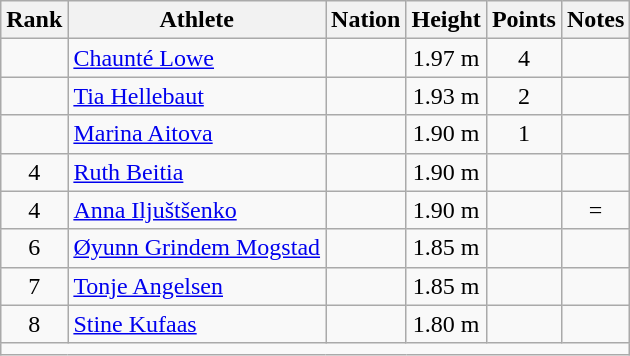<table class="wikitable mw-datatable sortable" style="text-align:center;">
<tr>
<th scope="col" style="width: 10px;">Rank</th>
<th scope="col">Athlete</th>
<th scope="col">Nation</th>
<th scope="col">Height</th>
<th scope="col">Points</th>
<th scope="col">Notes</th>
</tr>
<tr>
<td></td>
<td align="left"><a href='#'>Chaunté Lowe</a></td>
<td align="left"></td>
<td>1.97 m</td>
<td>4</td>
<td></td>
</tr>
<tr>
<td></td>
<td align="left"><a href='#'>Tia Hellebaut</a></td>
<td align="left"></td>
<td>1.93 m</td>
<td>2</td>
<td></td>
</tr>
<tr>
<td></td>
<td align="left"><a href='#'>Marina Aitova</a></td>
<td align="left"></td>
<td>1.90 m</td>
<td>1</td>
<td></td>
</tr>
<tr>
<td>4</td>
<td align="left"><a href='#'>Ruth Beitia</a></td>
<td align="left"></td>
<td>1.90 m</td>
<td></td>
<td></td>
</tr>
<tr>
<td>4</td>
<td align="left"><a href='#'>Anna Iljuštšenko</a></td>
<td align="left"></td>
<td>1.90 m</td>
<td></td>
<td>=</td>
</tr>
<tr>
<td>6</td>
<td align="left"><a href='#'>Øyunn Grindem Mogstad</a></td>
<td align="left"></td>
<td>1.85 m</td>
<td></td>
<td></td>
</tr>
<tr>
<td>7</td>
<td align="left"><a href='#'>Tonje Angelsen</a></td>
<td align="left"></td>
<td>1.85 m</td>
<td></td>
<td></td>
</tr>
<tr>
<td>8</td>
<td align="left"><a href='#'>Stine Kufaas</a></td>
<td align="left"></td>
<td>1.80 m</td>
<td></td>
<td></td>
</tr>
<tr class="sortbottom">
<td colspan="6"></td>
</tr>
</table>
